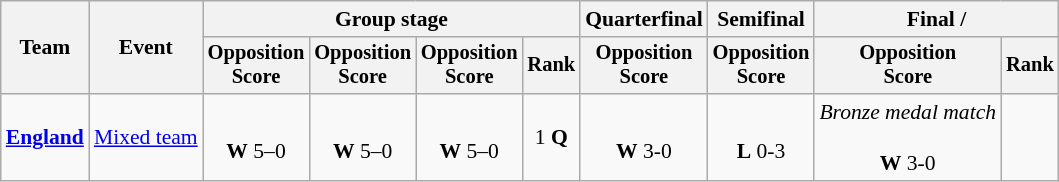<table class=wikitable style=font-size:90%;text-align:center>
<tr>
<th rowspan=2>Team</th>
<th rowspan=2>Event</th>
<th colspan=4>Group stage</th>
<th>Quarterfinal</th>
<th>Semifinal</th>
<th colspan=2>Final / </th>
</tr>
<tr style=font-size:95%>
<th>Opposition<br>Score</th>
<th>Opposition<br>Score</th>
<th>Opposition<br>Score</th>
<th>Rank</th>
<th>Opposition<br>Score</th>
<th>Opposition<br>Score</th>
<th>Opposition<br>Score</th>
<th>Rank</th>
</tr>
<tr>
<td align=left><strong><a href='#'>England</a></strong></td>
<td align=left><a href='#'>Mixed team</a></td>
<td><br><strong>W</strong> 5–0</td>
<td><br><strong>W</strong> 5–0</td>
<td><br><strong>W</strong> 5–0</td>
<td>1 <strong>Q</strong></td>
<td><br><strong>W</strong> 3-0</td>
<td><br><strong>L</strong> 0-3</td>
<td><em>Bronze medal match</em><br><br><strong>W</strong> 3-0</td>
<td></td>
</tr>
</table>
